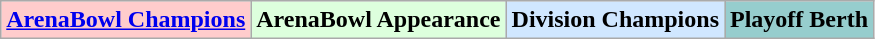<table class="wikitable">
<tr>
<td bgcolor="#FFCCCC"><strong><a href='#'>ArenaBowl Champions</a></strong></td>
<td bgcolor="#DDFFDD"><strong>ArenaBowl Appearance</strong></td>
<td bgcolor="#D0E7FF"><strong>Division Champions</strong></td>
<td bgcolor="#96CDCD"><strong>Playoff Berth</strong></td>
</tr>
</table>
